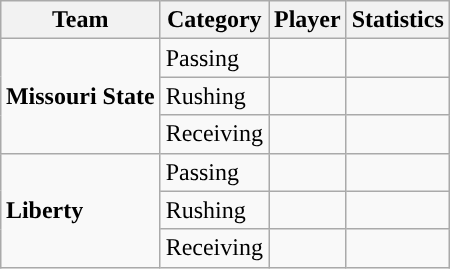<table class="wikitable" style="float: right;">
<tr>
<th>Team</th>
<th>Category</th>
<th>Player</th>
<th>Statistics</th>
</tr>
<tr>
<td rowspan=3><strong>Missouri State</strong></td>
<td>Passing</td>
<td></td>
<td></td>
</tr>
<tr>
<td>Rushing</td>
<td></td>
<td></td>
</tr>
<tr>
<td>Receiving</td>
<td></td>
<td></td>
</tr>
<tr>
<td rowspan=3><strong>Liberty</strong></td>
<td>Passing</td>
<td></td>
<td></td>
</tr>
<tr>
<td>Rushing</td>
<td></td>
<td></td>
</tr>
<tr>
<td>Receiving</td>
<td></td>
<td></td>
</tr>
</table>
